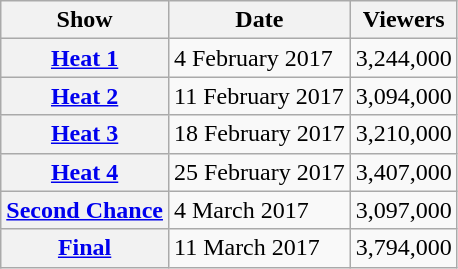<table class="wikitable plainrowheaders sortable" style="text-align:center">
<tr>
<th scope="col">Show</th>
<th scope="col">Date</th>
<th scope="col">Viewers</th>
</tr>
<tr>
<th scope="row" class="unsortable"><a href='#'>Heat 1</a></th>
<td style="text-align:left">4 February 2017</td>
<td>3,244,000</td>
</tr>
<tr>
<th scope="row" class="unsortable"><a href='#'>Heat 2</a></th>
<td style="text-align:left">11 February 2017</td>
<td>3,094,000</td>
</tr>
<tr>
<th scope="row" class="unsortable"><a href='#'>Heat 3</a></th>
<td style="text-align:left">18 February 2017</td>
<td>3,210,000</td>
</tr>
<tr>
<th scope="row" class="unsortable"><a href='#'>Heat 4</a></th>
<td style="text-align:left">25 February 2017</td>
<td>3,407,000</td>
</tr>
<tr>
<th scope="row" class="unsortable"><a href='#'>Second Chance</a></th>
<td style="text-align:left">4 March 2017</td>
<td>3,097,000</td>
</tr>
<tr>
<th scope="row" class="unsortable"><a href='#'>Final</a></th>
<td style="text-align:left">11 March 2017</td>
<td>3,794,000</td>
</tr>
</table>
